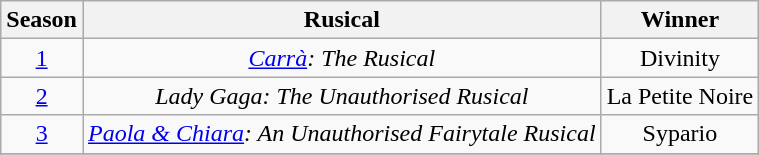<table class="wikitable sortable" style="text-align:center">
<tr>
<th>Season</th>
<th>Rusical</th>
<th>Winner</th>
</tr>
<tr>
<td><a href='#'>1</a></td>
<td><em><a href='#'>Carrà</a>: The Rusical</em></td>
<td>Divinity</td>
</tr>
<tr>
<td><a href='#'>2</a></td>
<td nowrap><em>Lady Gaga: The Unauthorised Rusical</em></td>
<td nowrap>La Petite Noire</td>
</tr>
<tr>
<td><a href='#'>3</a></td>
<td nowrap><em><a href='#'>Paola & Chiara</a>: An Unauthorised Fairytale Rusical</em></td>
<td nowrap>Sypario</td>
</tr>
<tr>
</tr>
</table>
